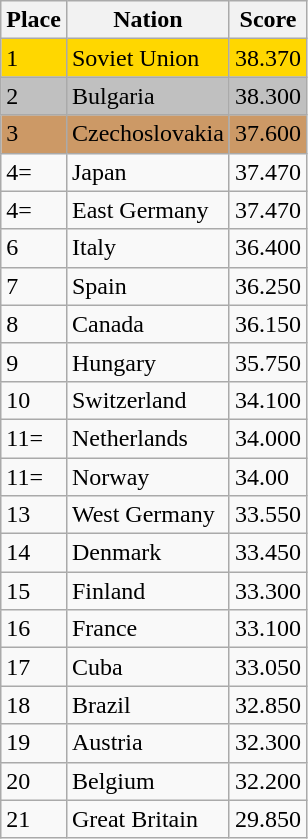<table class="wikitable">
<tr>
<th>Place</th>
<th>Nation</th>
<th>Score</th>
</tr>
<tr bgcolor=gold>
<td>1</td>
<td> Soviet Union</td>
<td>38.370</td>
</tr>
<tr bgcolor=silver>
<td>2</td>
<td> Bulgaria</td>
<td>38.300</td>
</tr>
<tr bgcolor=cc9966>
<td>3</td>
<td> Czechoslovakia</td>
<td>37.600</td>
</tr>
<tr>
<td>4=</td>
<td> Japan</td>
<td>37.470</td>
</tr>
<tr>
<td>4=</td>
<td> East Germany</td>
<td>37.470</td>
</tr>
<tr>
<td>6</td>
<td> Italy</td>
<td>36.400</td>
</tr>
<tr>
<td>7</td>
<td> Spain</td>
<td>36.250</td>
</tr>
<tr>
<td>8</td>
<td> Canada</td>
<td>36.150</td>
</tr>
<tr>
<td>9</td>
<td> Hungary</td>
<td>35.750</td>
</tr>
<tr>
<td>10</td>
<td>	Switzerland</td>
<td>34.100</td>
</tr>
<tr>
<td>11=</td>
<td> Netherlands</td>
<td>34.000</td>
</tr>
<tr>
<td>11=</td>
<td> Norway</td>
<td>34.00</td>
</tr>
<tr>
<td>13</td>
<td> West Germany</td>
<td>33.550</td>
</tr>
<tr>
<td>14</td>
<td> Denmark</td>
<td>33.450</td>
</tr>
<tr>
<td>15</td>
<td> Finland</td>
<td>33.300</td>
</tr>
<tr>
<td>16</td>
<td> France</td>
<td>33.100</td>
</tr>
<tr>
<td>17</td>
<td> Cuba</td>
<td>33.050</td>
</tr>
<tr>
<td>18</td>
<td> Brazil</td>
<td>32.850</td>
</tr>
<tr>
<td>19</td>
<td> Austria</td>
<td>32.300</td>
</tr>
<tr>
<td>20</td>
<td> Belgium</td>
<td>32.200</td>
</tr>
<tr>
<td>21</td>
<td> Great Britain</td>
<td>29.850</td>
</tr>
</table>
